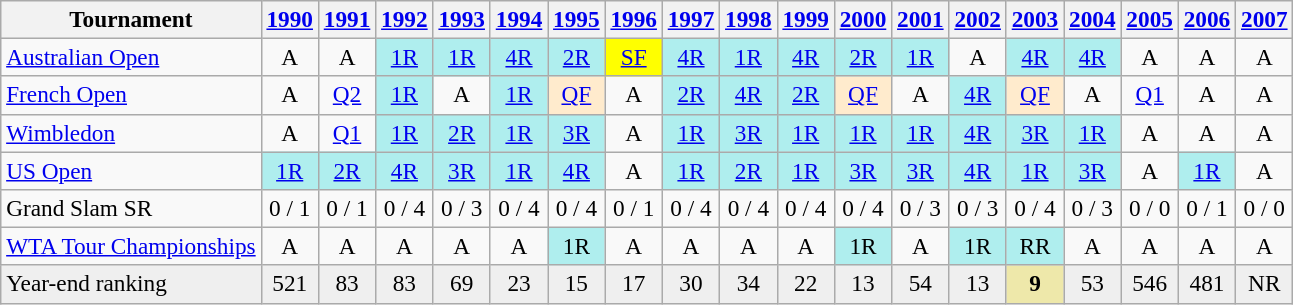<table class=wikitable style=text-align:center;font-size:97%>
<tr>
<th>Tournament</th>
<th><a href='#'>1990</a></th>
<th><a href='#'>1991</a></th>
<th><a href='#'>1992</a></th>
<th><a href='#'>1993</a></th>
<th><a href='#'>1994</a></th>
<th><a href='#'>1995</a></th>
<th><a href='#'>1996</a></th>
<th><a href='#'>1997</a></th>
<th><a href='#'>1998</a></th>
<th><a href='#'>1999</a></th>
<th><a href='#'>2000</a></th>
<th><a href='#'>2001</a></th>
<th><a href='#'>2002</a></th>
<th><a href='#'>2003</a></th>
<th><a href='#'>2004</a></th>
<th><a href='#'>2005</a></th>
<th><a href='#'>2006</a></th>
<th><a href='#'>2007</a></th>
</tr>
<tr>
<td align=left><a href='#'>Australian Open</a></td>
<td>A</td>
<td>A</td>
<td bgcolor=afeeee><a href='#'>1R</a></td>
<td bgcolor=afeeee><a href='#'>1R</a></td>
<td bgcolor=afeeee><a href='#'>4R</a></td>
<td bgcolor=afeeee><a href='#'>2R</a></td>
<td bgcolor=yellow><a href='#'>SF</a></td>
<td bgcolor=afeeee><a href='#'>4R</a></td>
<td bgcolor=afeeee><a href='#'>1R</a></td>
<td bgcolor=afeeee><a href='#'>4R</a></td>
<td bgcolor=afeeee><a href='#'>2R</a></td>
<td bgcolor=afeeee><a href='#'>1R</a></td>
<td>A</td>
<td bgcolor=afeeee><a href='#'>4R</a></td>
<td bgcolor=afeeee><a href='#'>4R</a></td>
<td>A</td>
<td>A</td>
<td>A</td>
</tr>
<tr>
<td align=left><a href='#'>French Open</a></td>
<td>A</td>
<td><a href='#'>Q2</a></td>
<td bgcolor=afeeee><a href='#'>1R</a></td>
<td>A</td>
<td bgcolor=afeeee><a href='#'>1R</a></td>
<td bgcolor=ffebcd><a href='#'>QF</a></td>
<td>A</td>
<td bgcolor=afeeee><a href='#'>2R</a></td>
<td bgcolor=afeeee><a href='#'>4R</a></td>
<td bgcolor=afeeee><a href='#'>2R</a></td>
<td bgcolor=ffebcd><a href='#'>QF</a></td>
<td>A</td>
<td bgcolor=afeeee><a href='#'>4R</a></td>
<td bgcolor=ffebcd><a href='#'>QF</a></td>
<td>A</td>
<td><a href='#'>Q1</a></td>
<td>A</td>
<td>A</td>
</tr>
<tr>
<td align=left><a href='#'>Wimbledon</a></td>
<td>A</td>
<td><a href='#'>Q1</a></td>
<td bgcolor=afeeee><a href='#'>1R</a></td>
<td bgcolor=afeeee><a href='#'>2R</a></td>
<td bgcolor=afeeee><a href='#'>1R</a></td>
<td bgcolor=afeeee><a href='#'>3R</a></td>
<td>A</td>
<td bgcolor=afeeee><a href='#'>1R</a></td>
<td bgcolor=afeeee><a href='#'>3R</a></td>
<td bgcolor=afeeee><a href='#'>1R</a></td>
<td bgcolor=afeeee><a href='#'>1R</a></td>
<td bgcolor=afeeee><a href='#'>1R</a></td>
<td bgcolor=afeeee><a href='#'>4R</a></td>
<td bgcolor=afeeee><a href='#'>3R</a></td>
<td bgcolor=afeeee><a href='#'>1R</a></td>
<td>A</td>
<td>A</td>
<td>A</td>
</tr>
<tr>
<td align=left><a href='#'>US Open</a></td>
<td bgcolor=afeeee><a href='#'>1R</a></td>
<td bgcolor=afeeee><a href='#'>2R</a></td>
<td bgcolor=afeeee><a href='#'>4R</a></td>
<td bgcolor=afeeee><a href='#'>3R</a></td>
<td bgcolor=afeeee><a href='#'>1R</a></td>
<td bgcolor=afeeee><a href='#'>4R</a></td>
<td>A</td>
<td bgcolor=afeeee><a href='#'>1R</a></td>
<td bgcolor=afeeee><a href='#'>2R</a></td>
<td bgcolor=afeeee><a href='#'>1R</a></td>
<td bgcolor=afeeee><a href='#'>3R</a></td>
<td bgcolor=afeeee><a href='#'>3R</a></td>
<td bgcolor=afeeee><a href='#'>4R</a></td>
<td bgcolor=afeeee><a href='#'>1R</a></td>
<td bgcolor=afeeee><a href='#'>3R</a></td>
<td>A</td>
<td bgcolor=afeeee><a href='#'>1R</a></td>
<td>A</td>
</tr>
<tr>
<td align=left>Grand Slam SR</td>
<td>0 / 1</td>
<td>0 / 1</td>
<td>0 / 4</td>
<td>0 / 3</td>
<td>0 / 4</td>
<td>0 / 4</td>
<td>0 / 1</td>
<td>0 / 4</td>
<td>0 / 4</td>
<td>0 / 4</td>
<td>0 / 4</td>
<td>0 / 3</td>
<td>0 / 3</td>
<td>0 / 4</td>
<td>0 / 3</td>
<td>0 / 0</td>
<td>0 / 1</td>
<td>0 / 0</td>
</tr>
<tr>
<td align=left><a href='#'>WTA Tour Championships</a></td>
<td>A</td>
<td>A</td>
<td>A</td>
<td>A</td>
<td>A</td>
<td bgcolor=afeeee>1R</td>
<td>A</td>
<td>A</td>
<td>A</td>
<td>A</td>
<td bgcolor=afeeee>1R</td>
<td>A</td>
<td bgcolor=afeeee>1R</td>
<td bgcolor=afeeee>RR</td>
<td>A</td>
<td>A</td>
<td>A</td>
<td>A</td>
</tr>
<tr bgcolor=#efefef>
<td align=left>Year-end ranking</td>
<td>521</td>
<td>83</td>
<td>83</td>
<td>69</td>
<td>23</td>
<td>15</td>
<td>17</td>
<td>30</td>
<td>34</td>
<td>22</td>
<td>13</td>
<td>54</td>
<td>13</td>
<td bgcolor=EEE8AA><strong>9</strong></td>
<td>53</td>
<td>546</td>
<td>481</td>
<td>NR</td>
</tr>
</table>
